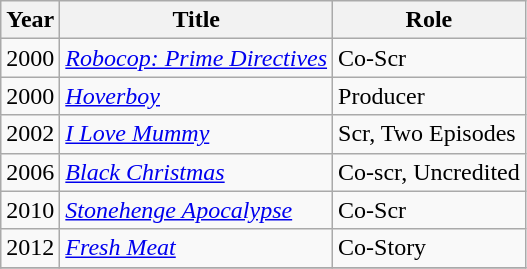<table class="wikitable">
<tr>
<th>Year</th>
<th>Title</th>
<th>Role</th>
</tr>
<tr>
<td>2000</td>
<td><em><a href='#'>Robocop: Prime Directives</a></em></td>
<td>Co-Scr</td>
</tr>
<tr>
<td>2000</td>
<td><em><a href='#'>Hoverboy</a></em></td>
<td>Producer</td>
</tr>
<tr>
<td>2002</td>
<td><em><a href='#'>I Love Mummy</a></em></td>
<td>Scr, Two Episodes</td>
</tr>
<tr>
<td>2006</td>
<td><em><a href='#'>Black Christmas</a></em></td>
<td>Co-scr, Uncredited</td>
</tr>
<tr>
<td>2010</td>
<td><em><a href='#'>Stonehenge Apocalypse</a></em></td>
<td>Co-Scr</td>
</tr>
<tr>
<td>2012</td>
<td><em><a href='#'>Fresh Meat</a></em></td>
<td>Co-Story</td>
</tr>
<tr>
</tr>
</table>
